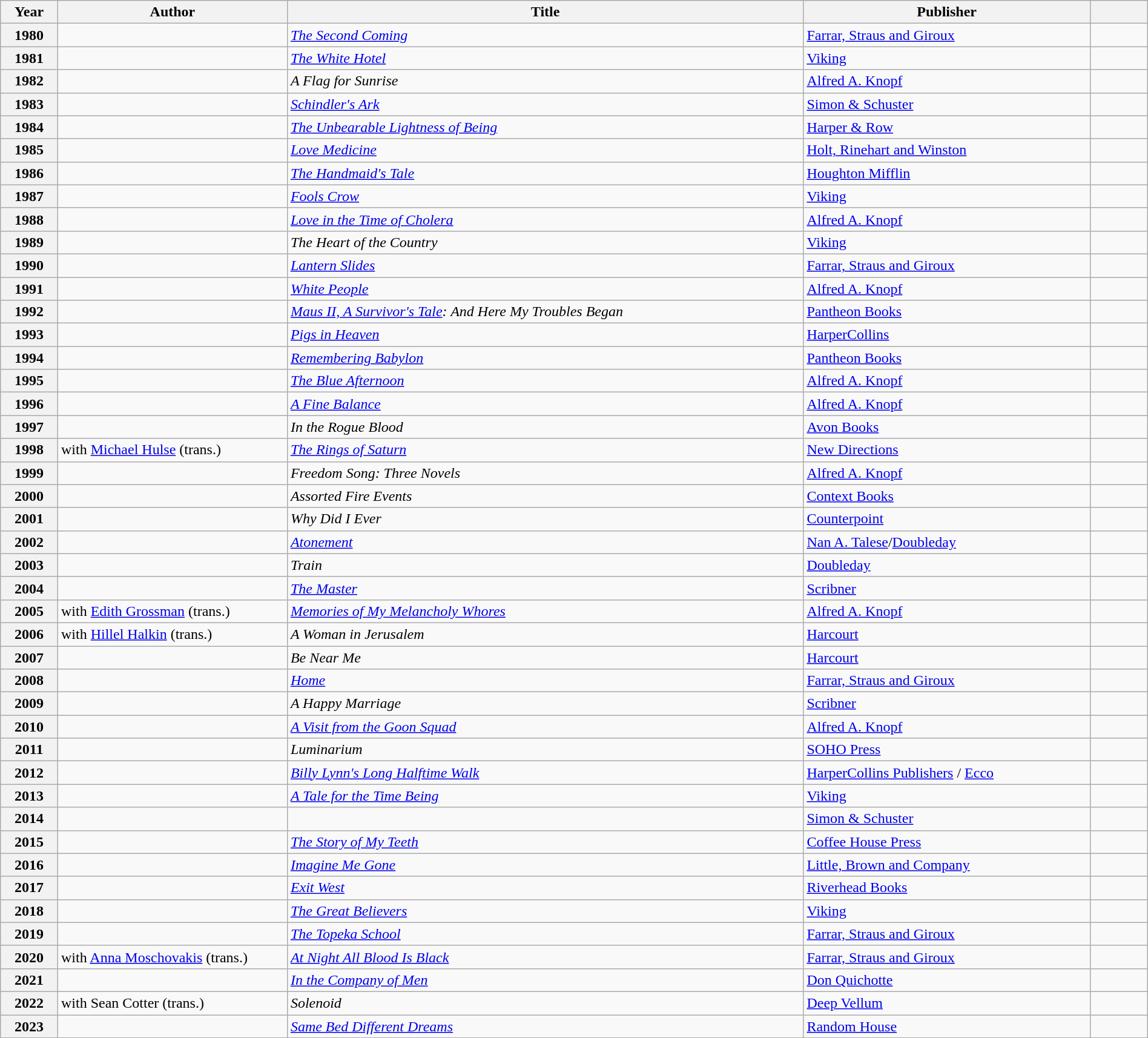<table class="wikitable sortable mw-collapsible" style="width:100%">
<tr>
<th scope="col" width="5%">Year</th>
<th scope="col" width="20%">Author</th>
<th scope="col" width="45%">Title</th>
<th scope="col" width="25%">Publisher</th>
<th scope="col" width="5%"></th>
</tr>
<tr>
<th>1980</th>
<td></td>
<td><em><a href='#'>The Second Coming</a></em></td>
<td><a href='#'>Farrar, Straus and Giroux</a></td>
<td></td>
</tr>
<tr>
<th>1981</th>
<td></td>
<td><em><a href='#'>The White Hotel</a></em></td>
<td><a href='#'>Viking</a></td>
<td></td>
</tr>
<tr>
<th>1982</th>
<td></td>
<td><em>A Flag for Sunrise</em></td>
<td><a href='#'>Alfred A. Knopf</a></td>
<td></td>
</tr>
<tr>
<th>1983</th>
<td></td>
<td><em><a href='#'>Schindler's Ark</a></em></td>
<td><a href='#'>Simon & Schuster</a></td>
<td></td>
</tr>
<tr>
<th>1984</th>
<td></td>
<td><em><a href='#'>The Unbearable Lightness of Being</a></em></td>
<td><a href='#'>Harper & Row</a></td>
<td></td>
</tr>
<tr>
<th>1985</th>
<td></td>
<td><em><a href='#'>Love Medicine</a></em></td>
<td><a href='#'>Holt, Rinehart and Winston</a></td>
<td></td>
</tr>
<tr>
<th>1986</th>
<td></td>
<td><em><a href='#'>The Handmaid's Tale</a></em></td>
<td><a href='#'>Houghton Mifflin</a></td>
<td></td>
</tr>
<tr>
<th>1987</th>
<td></td>
<td><em><a href='#'>Fools Crow</a></em></td>
<td><a href='#'>Viking</a></td>
<td></td>
</tr>
<tr>
<th>1988</th>
<td></td>
<td><em><a href='#'>Love in the Time of Cholera</a></em></td>
<td><a href='#'>Alfred A. Knopf</a></td>
<td></td>
</tr>
<tr>
<th>1989</th>
<td></td>
<td><em>The Heart of the Country</em></td>
<td><a href='#'>Viking</a></td>
<td></td>
</tr>
<tr>
<th>1990</th>
<td></td>
<td><em><a href='#'>Lantern Slides</a></em></td>
<td><a href='#'>Farrar, Straus and Giroux</a></td>
<td></td>
</tr>
<tr>
<th>1991</th>
<td></td>
<td><em><a href='#'>White People</a></em></td>
<td><a href='#'>Alfred A. Knopf</a></td>
<td></td>
</tr>
<tr>
<th>1992</th>
<td></td>
<td><em><a href='#'>Maus II, A Survivor's Tale</a>: And Here My Troubles Began</em></td>
<td><a href='#'>Pantheon Books</a></td>
<td></td>
</tr>
<tr>
<th>1993</th>
<td></td>
<td><em><a href='#'>Pigs in Heaven</a></em></td>
<td><a href='#'>HarperCollins</a></td>
<td></td>
</tr>
<tr>
<th>1994</th>
<td></td>
<td><em><a href='#'>Remembering Babylon</a></em></td>
<td><a href='#'>Pantheon Books</a></td>
<td></td>
</tr>
<tr>
<th>1995</th>
<td></td>
<td><em><a href='#'>The Blue Afternoon</a></em></td>
<td><a href='#'>Alfred A. Knopf</a></td>
<td></td>
</tr>
<tr>
<th>1996</th>
<td></td>
<td><em><a href='#'>A Fine Balance</a></em></td>
<td><a href='#'>Alfred A. Knopf</a></td>
<td></td>
</tr>
<tr>
<th>1997</th>
<td></td>
<td><em>In the Rogue Blood</em></td>
<td><a href='#'>Avon Books</a></td>
<td></td>
</tr>
<tr>
<th>1998</th>
<td> with <a href='#'>Michael Hulse</a> (trans.)</td>
<td><em><a href='#'>The Rings of Saturn</a></em></td>
<td><a href='#'>New Directions</a></td>
<td></td>
</tr>
<tr>
<th>1999</th>
<td></td>
<td><em>Freedom Song: Three Novels</em></td>
<td><a href='#'>Alfred A. Knopf</a></td>
<td></td>
</tr>
<tr>
<th>2000</th>
<td></td>
<td><em>Assorted Fire Events</em></td>
<td><a href='#'>Context Books</a></td>
<td></td>
</tr>
<tr>
<th>2001</th>
<td></td>
<td><em>Why Did I Ever</em></td>
<td><a href='#'>Counterpoint</a></td>
<td></td>
</tr>
<tr>
<th>2002</th>
<td></td>
<td><em><a href='#'>Atonement</a></em></td>
<td><a href='#'>Nan A. Talese</a>/<a href='#'>Doubleday</a></td>
<td></td>
</tr>
<tr>
<th>2003</th>
<td></td>
<td><em>Train</em></td>
<td><a href='#'>Doubleday</a></td>
<td></td>
</tr>
<tr>
<th>2004</th>
<td></td>
<td><em><a href='#'>The Master</a></em></td>
<td><a href='#'>Scribner</a></td>
<td></td>
</tr>
<tr>
<th>2005</th>
<td> with <a href='#'>Edith Grossman</a> (trans.)</td>
<td><em><a href='#'>Memories of My Melancholy Whores</a></em></td>
<td><a href='#'>Alfred A. Knopf</a></td>
<td></td>
</tr>
<tr>
<th>2006</th>
<td> with <a href='#'>Hillel Halkin</a> (trans.)</td>
<td><em>A Woman in Jerusalem</em></td>
<td><a href='#'>Harcourt</a></td>
<td></td>
</tr>
<tr>
<th>2007</th>
<td></td>
<td><em>Be Near Me</em></td>
<td><a href='#'>Harcourt</a></td>
<td></td>
</tr>
<tr>
<th>2008</th>
<td></td>
<td><em><a href='#'>Home</a></em></td>
<td><a href='#'>Farrar, Straus and Giroux</a></td>
<td></td>
</tr>
<tr>
<th>2009</th>
<td></td>
<td><em>A Happy Marriage</em></td>
<td><a href='#'>Scribner</a></td>
<td></td>
</tr>
<tr>
<th>2010</th>
<td></td>
<td><em><a href='#'>A Visit from the Goon Squad</a></em></td>
<td><a href='#'>Alfred A. Knopf</a></td>
<td></td>
</tr>
<tr>
<th>2011</th>
<td></td>
<td><em>Luminarium</em></td>
<td><a href='#'>SOHO Press</a></td>
<td></td>
</tr>
<tr>
<th>2012</th>
<td></td>
<td><em><a href='#'>Billy Lynn's Long Halftime Walk</a></em></td>
<td><a href='#'>HarperCollins Publishers</a> / <a href='#'>Ecco</a></td>
<td></td>
</tr>
<tr>
<th>2013</th>
<td></td>
<td><em><a href='#'>A Tale for the Time Being</a></em></td>
<td><a href='#'>Viking</a></td>
<td></td>
</tr>
<tr>
<th>2014</th>
<td></td>
<td></td>
<td><a href='#'>Simon & Schuster</a></td>
<td></td>
</tr>
<tr>
<th>2015</th>
<td></td>
<td><em><a href='#'>The Story of My Teeth</a></em></td>
<td><a href='#'>Coffee House Press</a></td>
<td></td>
</tr>
<tr>
<th>2016</th>
<td></td>
<td><em><a href='#'>Imagine Me Gone</a></em></td>
<td><a href='#'>Little, Brown and Company</a></td>
<td></td>
</tr>
<tr>
<th>2017</th>
<td></td>
<td><em><a href='#'>Exit West</a></em></td>
<td><a href='#'>Riverhead Books</a></td>
<td></td>
</tr>
<tr>
<th>2018</th>
<td></td>
<td><em><a href='#'>The Great Believers</a></em></td>
<td><a href='#'>Viking</a></td>
<td></td>
</tr>
<tr>
<th>2019</th>
<td></td>
<td><em><a href='#'>The Topeka School</a></em></td>
<td><a href='#'>Farrar, Straus and Giroux</a></td>
<td></td>
</tr>
<tr>
<th>2020</th>
<td> with <a href='#'>Anna Moschovakis</a> (trans.)</td>
<td><em><a href='#'>At Night All Blood Is Black</a></em></td>
<td><a href='#'>Farrar, Straus and Giroux</a></td>
<td></td>
</tr>
<tr>
<th>2021</th>
<td></td>
<td><em><a href='#'>In the Company of Men</a></em></td>
<td><a href='#'>Don Quichotte</a></td>
<td></td>
</tr>
<tr>
<th>2022</th>
<td> with Sean Cotter (trans.)</td>
<td><em>Solenoid</em></td>
<td><a href='#'>Deep Vellum</a></td>
<td></td>
</tr>
<tr>
<th>2023</th>
<td></td>
<td><em><a href='#'>Same Bed Different Dreams</a></em></td>
<td><a href='#'>Random House</a></td>
<td></td>
</tr>
</table>
